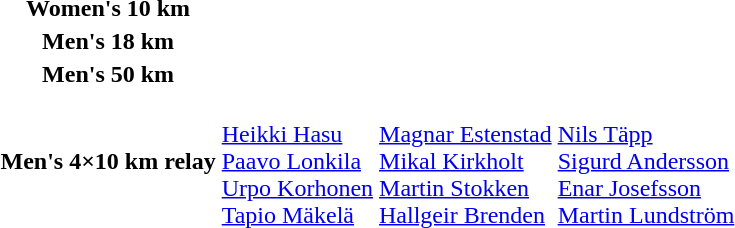<table>
<tr>
<th scope="row">Women's 10 km<br></th>
<td></td>
<td></td>
<td></td>
</tr>
<tr>
<th scope="row">Men's 18 km<br></th>
<td></td>
<td></td>
<td></td>
</tr>
<tr>
<th scope="row">Men's 50 km<br></th>
<td></td>
<td></td>
<td></td>
</tr>
<tr>
<th scope="row">Men's 4×10 km relay<br></th>
<td><br><a href='#'>Heikki Hasu</a><br><a href='#'>Paavo Lonkila</a><br><a href='#'>Urpo Korhonen</a><br><a href='#'>Tapio Mäkelä</a></td>
<td><br><a href='#'>Magnar Estenstad</a><br><a href='#'>Mikal Kirkholt</a><br><a href='#'>Martin Stokken</a><br><a href='#'>Hallgeir Brenden</a></td>
<td><br><a href='#'>Nils Täpp</a><br><a href='#'>Sigurd Andersson</a><br><a href='#'>Enar Josefsson</a><br><a href='#'>Martin Lundström</a></td>
</tr>
</table>
